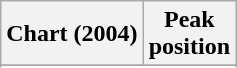<table class="wikitable sortable plainrowheaders" style="text-align:center">
<tr>
<th scope="col">Chart (2004)</th>
<th scope="col">Peak<br>position</th>
</tr>
<tr>
</tr>
<tr>
</tr>
<tr>
</tr>
<tr>
</tr>
<tr>
</tr>
</table>
